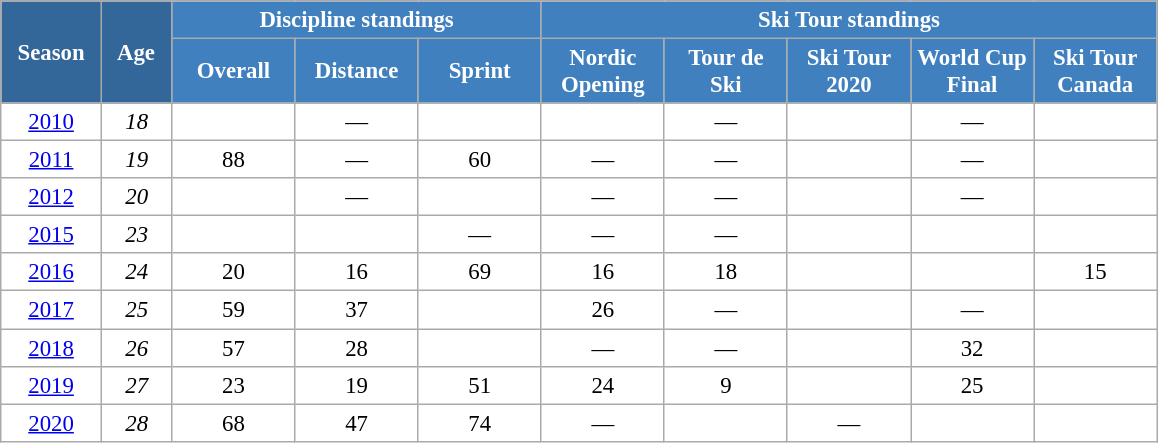<table class="wikitable" style="font-size:95%; text-align:center; border:grey solid 1px; border-collapse:collapse; background:#ffffff;">
<tr>
<th style="background-color:#369; color:white; width:60px;" rowspan="2"> Season </th>
<th style="background-color:#369; color:white; width:40px;" rowspan="2"> Age </th>
<th style="background-color:#4180be; color:white;" colspan="3">Discipline standings</th>
<th style="background-color:#4180be; color:white;" colspan="5">Ski Tour standings</th>
</tr>
<tr>
<th style="background-color:#4180be; color:white; width:75px;">Overall</th>
<th style="background-color:#4180be; color:white; width:75px;">Distance</th>
<th style="background-color:#4180be; color:white; width:75px;">Sprint</th>
<th style="background-color:#4180be; color:white; width:75px;">Nordic<br>Opening</th>
<th style="background-color:#4180be; color:white; width:75px;">Tour de<br>Ski</th>
<th style="background-color:#4180be; color:white; width:75px;">Ski Tour<br>2020</th>
<th style="background-color:#4180be; color:white; width:75px;">World Cup<br>Final</th>
<th style="background-color:#4180be; color:white; width:75px;">Ski Tour<br>Canada</th>
</tr>
<tr>
<td><a href='#'>2010</a></td>
<td><em>18</em></td>
<td></td>
<td>—</td>
<td></td>
<td></td>
<td>—</td>
<td></td>
<td>—</td>
<td></td>
</tr>
<tr>
<td><a href='#'>2011</a></td>
<td><em>19</em></td>
<td>88</td>
<td>—</td>
<td>60</td>
<td>—</td>
<td>—</td>
<td></td>
<td>—</td>
<td></td>
</tr>
<tr>
<td><a href='#'>2012</a></td>
<td><em>20</em></td>
<td></td>
<td>—</td>
<td></td>
<td>—</td>
<td>—</td>
<td></td>
<td>—</td>
<td></td>
</tr>
<tr>
<td><a href='#'>2015</a></td>
<td><em>23</em></td>
<td></td>
<td></td>
<td>—</td>
<td>—</td>
<td>—</td>
<td></td>
<td></td>
<td></td>
</tr>
<tr>
<td><a href='#'>2016</a></td>
<td><em>24</em></td>
<td>20</td>
<td>16</td>
<td>69</td>
<td>16</td>
<td>18</td>
<td></td>
<td></td>
<td>15</td>
</tr>
<tr>
<td><a href='#'>2017</a></td>
<td><em>25</em></td>
<td>59</td>
<td>37</td>
<td></td>
<td>26</td>
<td>—</td>
<td></td>
<td>—</td>
<td></td>
</tr>
<tr>
<td><a href='#'>2018</a></td>
<td><em>26</em></td>
<td>57</td>
<td>28</td>
<td></td>
<td>—</td>
<td>—</td>
<td></td>
<td>32</td>
<td></td>
</tr>
<tr>
<td><a href='#'>2019</a></td>
<td><em>27</em></td>
<td>23</td>
<td>19</td>
<td>51</td>
<td>24</td>
<td>9</td>
<td></td>
<td>25</td>
<td></td>
</tr>
<tr>
<td><a href='#'>2020</a></td>
<td><em>28</em></td>
<td>68</td>
<td>47</td>
<td>74</td>
<td>—</td>
<td></td>
<td>—</td>
<td></td>
<td></td>
</tr>
</table>
